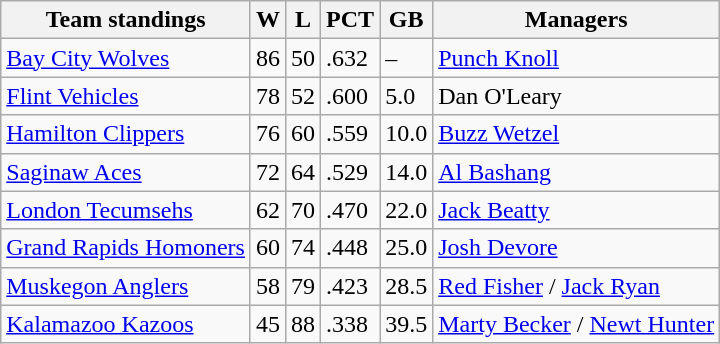<table class="wikitable">
<tr>
<th>Team standings</th>
<th>W</th>
<th>L</th>
<th>PCT</th>
<th>GB</th>
<th>Managers</th>
</tr>
<tr>
<td><a href='#'>Bay City Wolves</a></td>
<td>86</td>
<td>50</td>
<td>.632</td>
<td>–</td>
<td><a href='#'>Punch Knoll</a></td>
</tr>
<tr>
<td><a href='#'>Flint Vehicles</a></td>
<td>78</td>
<td>52</td>
<td>.600</td>
<td>5.0</td>
<td>Dan O'Leary</td>
</tr>
<tr>
<td><a href='#'>Hamilton Clippers</a></td>
<td>76</td>
<td>60</td>
<td>.559</td>
<td>10.0</td>
<td><a href='#'>Buzz Wetzel</a></td>
</tr>
<tr>
<td><a href='#'>Saginaw Aces</a></td>
<td>72</td>
<td>64</td>
<td>.529</td>
<td>14.0</td>
<td><a href='#'>Al Bashang</a></td>
</tr>
<tr>
<td><a href='#'>London Tecumsehs</a></td>
<td>62</td>
<td>70</td>
<td>.470</td>
<td>22.0</td>
<td><a href='#'>Jack Beatty</a></td>
</tr>
<tr>
<td><a href='#'>Grand Rapids Homoners</a></td>
<td>60</td>
<td>74</td>
<td>.448</td>
<td>25.0</td>
<td><a href='#'>Josh Devore</a></td>
</tr>
<tr>
<td><a href='#'>Muskegon Anglers</a></td>
<td>58</td>
<td>79</td>
<td>.423</td>
<td>28.5</td>
<td><a href='#'>Red Fisher</a> / <a href='#'>Jack Ryan</a></td>
</tr>
<tr>
<td><a href='#'>Kalamazoo Kazoos</a></td>
<td>45</td>
<td>88</td>
<td>.338</td>
<td>39.5</td>
<td><a href='#'>Marty Becker</a> / <a href='#'>Newt Hunter</a></td>
</tr>
</table>
